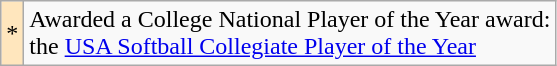<table class="wikitable">
<tr>
<td style="background:#ffe6bd;">*</td>
<td>Awarded a College National Player of the Year award: <br>the <a href='#'>USA Softball Collegiate Player of the Year</a></td>
</tr>
</table>
